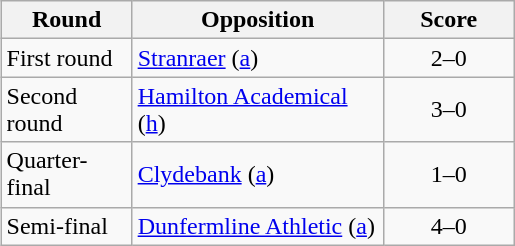<table class="wikitable" style="text-align:left;margin-left:1em;float:right">
<tr>
<th width=80>Round</th>
<th width=160>Opposition</th>
<th width=80>Score</th>
</tr>
<tr>
<td>First round</td>
<td><a href='#'>Stranraer</a> (<a href='#'>a</a>)</td>
<td align=center>2–0</td>
</tr>
<tr>
<td>Second round</td>
<td><a href='#'>Hamilton Academical</a> (<a href='#'>h</a>)</td>
<td align=center>3–0</td>
</tr>
<tr>
<td>Quarter-final</td>
<td><a href='#'>Clydebank</a> (<a href='#'>a</a>)</td>
<td align=center>1–0</td>
</tr>
<tr>
<td>Semi-final</td>
<td><a href='#'>Dunfermline Athletic</a> (<a href='#'>a</a>)</td>
<td align=center>4–0</td>
</tr>
</table>
